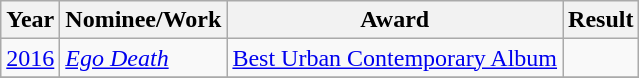<table class="wikitable" border="1">
<tr>
<th>Year</th>
<th>Nominee/Work</th>
<th>Award</th>
<th>Result</th>
</tr>
<tr>
<td><a href='#'>2016</a></td>
<td><em><a href='#'>Ego Death</a></em></td>
<td><a href='#'>Best Urban Contemporary Album</a></td>
<td></td>
</tr>
<tr>
</tr>
</table>
